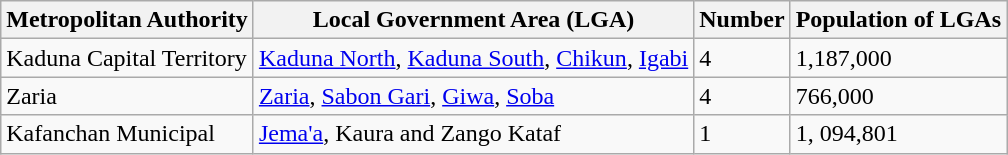<table class="wikitable">
<tr>
<th>Metropolitan Authority</th>
<th>Local Government Area (LGA)</th>
<th>Number</th>
<th>Population of LGAs</th>
</tr>
<tr>
<td>Kaduna Capital Territory</td>
<td><a href='#'>Kaduna North</a>, <a href='#'>Kaduna South</a>, <a href='#'>Chikun</a>, <a href='#'>Igabi</a></td>
<td>4</td>
<td>1,187,000</td>
</tr>
<tr>
<td>Zaria</td>
<td><a href='#'>Zaria</a>, <a href='#'>Sabon Gari</a>, <a href='#'>Giwa</a>, <a href='#'>Soba</a></td>
<td>4</td>
<td>766,000</td>
</tr>
<tr>
<td>Kafanchan Municipal</td>
<td><a href='#'>Jema'a</a>, Kaura and Zango Kataf</td>
<td>1</td>
<td>1, 094,801</td>
</tr>
</table>
